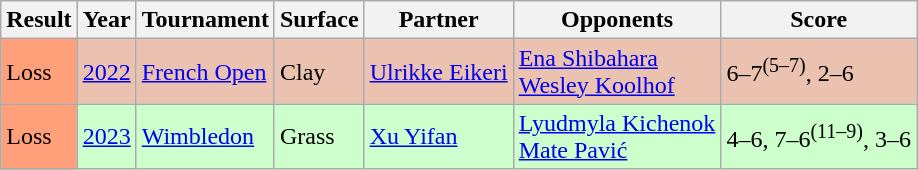<table class="sortable wikitable">
<tr>
<th>Result</th>
<th>Year</th>
<th>Tournament</th>
<th>Surface</th>
<th>Partner</th>
<th>Opponents</th>
<th class="unsortable">Score</th>
</tr>
<tr style="background:#EBC2AF;">
<td bgcolor=FFA07A>Loss</td>
<td><a href='#'>2022</a></td>
<td><a href='#'>French Open</a></td>
<td>Clay</td>
<td> <a href='#'>Ulrikke Eikeri</a></td>
<td> <a href='#'>Ena Shibahara</a> <br> <a href='#'>Wesley Koolhof</a></td>
<td>6–7<sup>(5–7)</sup>, 2–6</td>
</tr>
<tr style="background:#cfc;">
<td bgcolor=FFA07A>Loss</td>
<td><a href='#'>2023</a></td>
<td><a href='#'>Wimbledon</a></td>
<td>Grass</td>
<td> <a href='#'>Xu Yifan</a></td>
<td> <a href='#'>Lyudmyla Kichenok</a> <br> <a href='#'>Mate Pavić</a></td>
<td>4–6, 7–6<sup>(11–9)</sup>, 3–6</td>
</tr>
</table>
